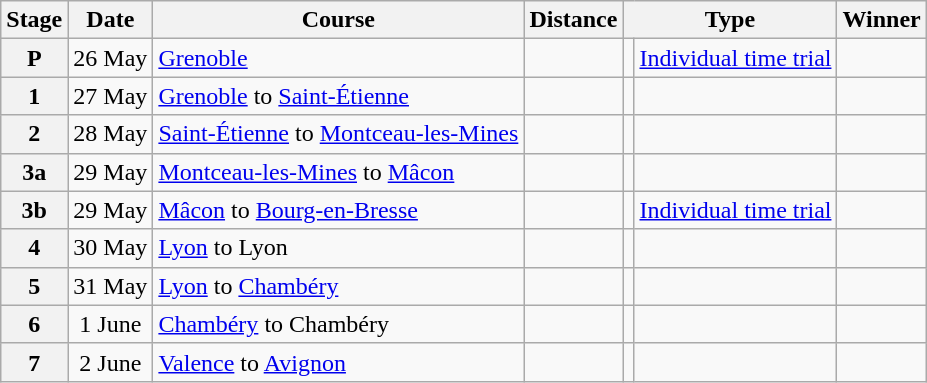<table class="wikitable">
<tr>
<th>Stage</th>
<th>Date</th>
<th>Course</th>
<th>Distance</th>
<th scope="col" colspan="2">Type</th>
<th>Winner</th>
</tr>
<tr>
<th scope="row" style="text-align:center;">P</th>
<td style="text-align:center;">26 May</td>
<td><a href='#'>Grenoble</a></td>
<td style="text-align:center;"></td>
<td></td>
<td><a href='#'>Individual time trial</a></td>
<td></td>
</tr>
<tr>
<th scope="row" style="text-align:center;">1</th>
<td style="text-align:center;">27 May</td>
<td><a href='#'>Grenoble</a> to <a href='#'>Saint-Étienne</a></td>
<td style="text-align:center;"></td>
<td></td>
<td></td>
<td></td>
</tr>
<tr>
<th scope="row" style="text-align:center;">2</th>
<td style="text-align:center;">28 May</td>
<td><a href='#'>Saint-Étienne</a> to <a href='#'>Montceau-les-Mines</a></td>
<td style="text-align:center;"></td>
<td></td>
<td></td>
<td></td>
</tr>
<tr>
<th scope="row" style="text-align:center;">3a</th>
<td style="text-align:center;">29 May</td>
<td><a href='#'>Montceau-les-Mines</a> to <a href='#'>Mâcon</a></td>
<td style="text-align:center;"></td>
<td></td>
<td></td>
<td></td>
</tr>
<tr>
<th scope="row" style="text-align:center;">3b</th>
<td style="text-align:center;">29 May</td>
<td><a href='#'>Mâcon</a> to <a href='#'>Bourg-en-Bresse</a></td>
<td style="text-align:center;"></td>
<td></td>
<td><a href='#'>Individual time trial</a></td>
<td></td>
</tr>
<tr>
<th scope="row" style="text-align:center;">4</th>
<td style="text-align:center;">30 May</td>
<td><a href='#'>Lyon</a> to Lyon</td>
<td style="text-align:center;"></td>
<td></td>
<td></td>
<td></td>
</tr>
<tr>
<th scope="row" style="text-align:center;">5</th>
<td style="text-align:center;">31 May</td>
<td><a href='#'>Lyon</a> to <a href='#'>Chambéry</a></td>
<td style="text-align:center;"></td>
<td></td>
<td></td>
<td></td>
</tr>
<tr>
<th scope="row" style="text-align:center;">6</th>
<td style="text-align:center;">1 June</td>
<td><a href='#'>Chambéry</a> to Chambéry</td>
<td style="text-align:center;"></td>
<td></td>
<td></td>
<td></td>
</tr>
<tr>
<th scope="row" style="text-align:center;">7</th>
<td style="text-align:center;">2 June</td>
<td><a href='#'>Valence</a> to <a href='#'>Avignon</a></td>
<td style="text-align:center;"></td>
<td></td>
<td></td>
<td></td>
</tr>
</table>
